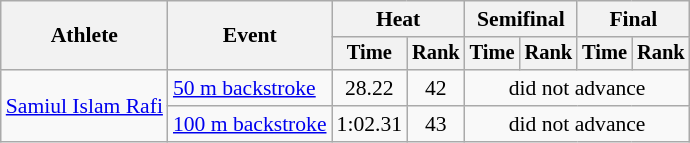<table class="wikitable" style="text-align:center; font-size:90%">
<tr>
<th rowspan="2">Athlete</th>
<th rowspan="2">Event</th>
<th colspan="2">Heat</th>
<th colspan="2">Semifinal</th>
<th colspan="2">Final</th>
</tr>
<tr style="font-size:95%">
<th>Time</th>
<th>Rank</th>
<th>Time</th>
<th>Rank</th>
<th>Time</th>
<th>Rank</th>
</tr>
<tr>
<td align=left rowspan=2><a href='#'>Samiul Islam Rafi</a></td>
<td align=left><a href='#'>50 m backstroke</a></td>
<td>28.22</td>
<td>42</td>
<td colspan=4>did not advance</td>
</tr>
<tr>
<td align=left><a href='#'>100 m backstroke</a></td>
<td>1:02.31</td>
<td>43</td>
<td colspan=4>did not advance</td>
</tr>
</table>
